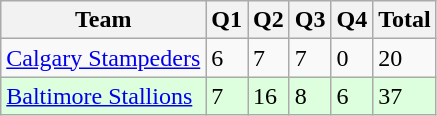<table class="wikitable">
<tr>
<th>Team</th>
<th>Q1</th>
<th>Q2</th>
<th>Q3</th>
<th>Q4</th>
<th>Total</th>
</tr>
<tr>
<td><a href='#'>Calgary Stampeders</a></td>
<td>6</td>
<td>7</td>
<td>7</td>
<td>0</td>
<td>20</td>
</tr>
<tr style="background-color:#ddffdd">
<td><a href='#'>Baltimore Stallions</a></td>
<td>7</td>
<td>16</td>
<td>8</td>
<td>6</td>
<td>37</td>
</tr>
</table>
